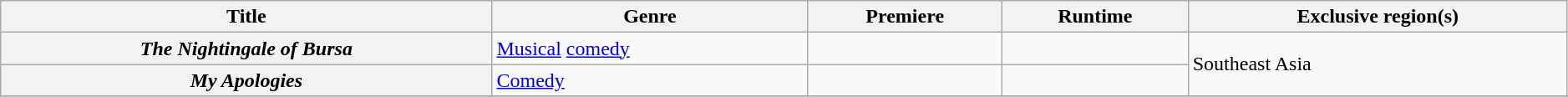<table class="wikitable plainrowheaders sortable" style="width:99%;">
<tr>
<th>Title</th>
<th>Genre</th>
<th>Premiere</th>
<th>Runtime</th>
<th>Exclusive region(s)</th>
</tr>
<tr>
<th scope="row"><em>The Nightingale of Bursa</em></th>
<td><a href='#'>Musical</a> <a href='#'>comedy</a></td>
<td></td>
<td></td>
<td rowspan="2">Southeast Asia</td>
</tr>
<tr>
<th scope="row"><em>My Apologies</em></th>
<td><a href='#'>Comedy</a></td>
<td></td>
<td></td>
</tr>
<tr>
</tr>
</table>
